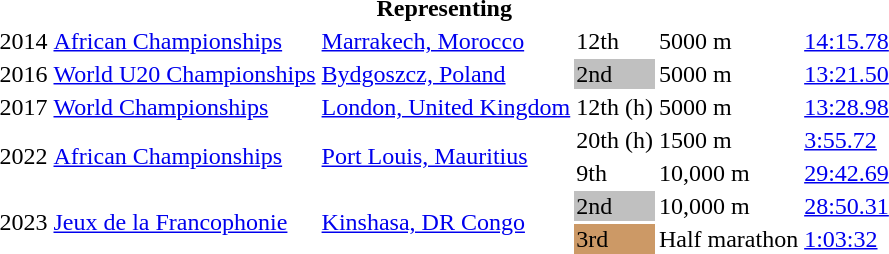<table>
<tr>
<th colspan="6">Representing </th>
</tr>
<tr>
<td>2014</td>
<td><a href='#'>African Championships</a></td>
<td><a href='#'>Marrakech, Morocco</a></td>
<td>12th</td>
<td>5000 m</td>
<td><a href='#'>14:15.78</a></td>
</tr>
<tr>
<td>2016</td>
<td><a href='#'>World U20 Championships</a></td>
<td><a href='#'>Bydgoszcz, Poland</a></td>
<td bgcolor=silver>2nd</td>
<td>5000 m</td>
<td><a href='#'>13:21.50</a></td>
</tr>
<tr>
<td>2017</td>
<td><a href='#'>World Championships</a></td>
<td><a href='#'>London, United Kingdom</a></td>
<td>12th (h)</td>
<td>5000 m</td>
<td><a href='#'>13:28.98</a></td>
</tr>
<tr>
<td rowspan=2>2022</td>
<td rowspan=2><a href='#'>African Championships</a></td>
<td rowspan=2><a href='#'>Port Louis, Mauritius</a></td>
<td>20th (h)</td>
<td>1500 m</td>
<td><a href='#'>3:55.72</a></td>
</tr>
<tr>
<td>9th</td>
<td>10,000 m</td>
<td><a href='#'>29:42.69</a></td>
</tr>
<tr>
<td rowspan=2>2023</td>
<td rowspan=2><a href='#'>Jeux de la Francophonie</a></td>
<td rowspan=2><a href='#'>Kinshasa, DR Congo</a></td>
<td bgcolor=silver>2nd</td>
<td>10,000 m</td>
<td><a href='#'>28:50.31</a></td>
</tr>
<tr>
<td bgcolor=cc9966>3rd</td>
<td>Half marathon</td>
<td><a href='#'>1:03:32</a></td>
</tr>
</table>
